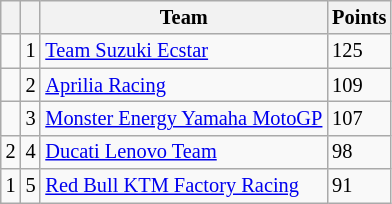<table class="wikitable" style="font-size: 85%;">
<tr>
<th></th>
<th></th>
<th>Team</th>
<th>Points</th>
</tr>
<tr>
<td></td>
<td align=center>1</td>
<td> <a href='#'>Team Suzuki Ecstar</a></td>
<td align=left>125</td>
</tr>
<tr>
<td></td>
<td align=center>2</td>
<td> <a href='#'>Aprilia Racing</a></td>
<td align=left>109</td>
</tr>
<tr>
<td></td>
<td align=center>3</td>
<td> <a href='#'>Monster Energy Yamaha MotoGP</a></td>
<td align=left>107</td>
</tr>
<tr>
<td> 2</td>
<td align=center>4</td>
<td> <a href='#'>Ducati Lenovo Team</a></td>
<td align=left>98</td>
</tr>
<tr>
<td> 1</td>
<td align=center>5</td>
<td> <a href='#'>Red Bull KTM Factory Racing</a></td>
<td align=left>91</td>
</tr>
</table>
